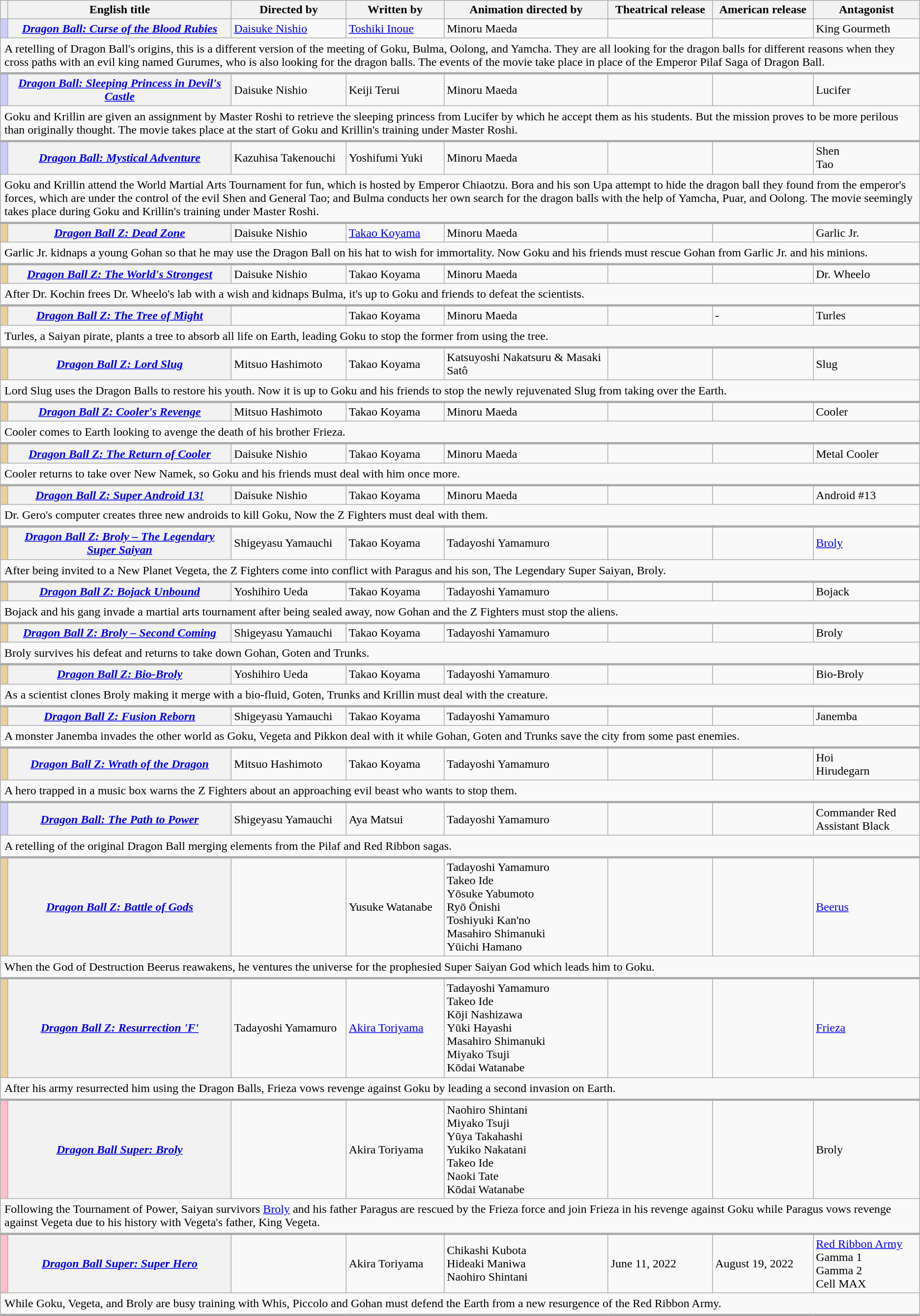<table class="wikitable plainrowheaders">
<tr>
<th></th>
<th>English title<br><em></em></th>
<th>Directed by</th>
<th>Written by</th>
<th>Animation directed by</th>
<th>Theatrical release</th>
<th>American release</th>
<th>Antagonist</th>
</tr>
<tr>
<td scope=row style="text-align:center; background-color:#ccccff;"></td>
<th scope="row"><em><a href='#'>Dragon Ball: Curse of the Blood Rubies</a></em><br><em></em></th>
<td><a href='#'>Daisuke Nishio</a></td>
<td><a href='#'>Toshiki Inoue</a></td>
<td>Minoru Maeda</td>
<td></td>
<td><br>
</td>
<td>King Gourmeth</td>
</tr>
<tr>
<td colspan="8" style="border-bottom-width:3px; padding:5px;">A retelling of Dragon Ball's origins, this is a different version of the meeting of Goku, Bulma, Oolong, and Yamcha. They are all looking for the dragon balls for different reasons when they cross paths with an evil king named Gurumes, who is also looking for the dragon balls. The events of the movie take place in place of the Emperor Pilaf Saga of Dragon Ball.</td>
</tr>
<tr>
<td scope=row style="text-align:center; background-color:#ccccff;"></td>
<th scope="row"><em><a href='#'>Dragon Ball: Sleeping Princess in Devil's Castle</a></em><br><em></em></th>
<td>Daisuke Nishio</td>
<td>Keiji Terui</td>
<td>Minoru Maeda</td>
<td></td>
<td></td>
<td>Lucifer</td>
</tr>
<tr>
<td colspan="8" style="border-bottom-width:3px; padding:5px;">Goku and Krillin are given an assignment by Master Roshi to retrieve the sleeping princess from Lucifer by which he accept them as his students. But the mission proves to be more perilous than originally thought. The movie takes place at the start of Goku and Krillin's training under Master Roshi.</td>
</tr>
<tr>
<td scope=row style="text-align:center; background-color:#ccccff;"></td>
<th scope="row"><em><a href='#'>Dragon Ball: Mystical Adventure</a></em><br><em></em></th>
<td>Kazuhisa Takenouchi</td>
<td>Yoshifumi Yuki</td>
<td>Minoru Maeda</td>
<td></td>
<td><br></td>
<td>Shen<br>Tao</td>
</tr>
<tr>
<td colspan="8" style="border-bottom-width:3px; padding:5px;">Goku and Krillin attend the World Martial Arts Tournament for fun, which is hosted by Emperor Chiaotzu. Bora and his son Upa attempt to hide the dragon ball they found from the emperor's forces, which are under the control of the evil Shen and General Tao; and Bulma conducts her own search for the dragon balls with the help of Yamcha, Puar, and Oolong. The movie seemingly takes place during Goku and Krillin's training under Master Roshi.</td>
</tr>
<tr>
<td scope=row style="text-align:center; background-color:#EBD09A;"></td>
<th scope="row"><em><a href='#'>Dragon Ball Z: Dead Zone</a></em><br><em></em></th>
<td>Daisuke Nishio</td>
<td><a href='#'>Takao Koyama</a></td>
<td>Minoru Maeda</td>
<td></td>
<td><br></td>
<td>Garlic Jr.</td>
</tr>
<tr>
<td colspan="8" style="border-bottom-width:3px; padding:5px;">Garlic Jr. kidnaps a young Gohan so that he may use the Dragon Ball on his hat to wish for immortality. Now Goku and his friends must rescue Gohan from Garlic Jr. and his minions.</td>
</tr>
<tr>
<td scope=row style="text-align:center; background-color:#EBD09A;"></td>
<th scope="row"><em><a href='#'>Dragon Ball Z: The World's Strongest</a></em><br><em></em></th>
<td>Daisuke Nishio</td>
<td>Takao Koyama</td>
<td>Minoru Maeda</td>
<td></td>
<td><br></td>
<td>Dr. Wheelo</td>
</tr>
<tr>
<td colspan="8" style="border-bottom-width:3px; padding:5px;">After Dr. Kochin frees Dr. Wheelo's lab with a wish and kidnaps Bulma, it's up to Goku and friends to defeat the scientists.</td>
</tr>
<tr>
<td scope=row style="text-align:center; background-color:#EBD09A;"></td>
<th scope="row"><em><a href='#'>Dragon Ball Z: The Tree of Might</a></em><br><em></em></th>
<td></td>
<td>Takao Koyama</td>
<td>Minoru Maeda</td>
<td></td>
<td>-<br>
</td>
<td>Turles</td>
</tr>
<tr>
<td colspan="8" style="border-bottom-width:3px; padding:5px;">Turles, a Saiyan pirate, plants a tree to absorb all life on Earth, leading Goku to stop the former from using the tree.</td>
</tr>
<tr>
<td scope=row style="text-align:center; background-color:#EBD09A;"></td>
<th scope="row"><em><a href='#'>Dragon Ball Z: Lord Slug</a></em><br><em></em></th>
<td>Mitsuo Hashimoto</td>
<td>Takao Koyama</td>
<td>Katsuyoshi Nakatsuru & Masaki Satô</td>
<td></td>
<td></td>
<td>Slug</td>
</tr>
<tr>
<td colspan="8" style="border-bottom-width:3px; padding:5px;">Lord Slug uses the Dragon Balls to restore his youth. Now it is up to Goku and his friends to stop the newly rejuvenated Slug from taking over the Earth.</td>
</tr>
<tr>
<td scope=row style="text-align:center; background-color:#EBD09A;"></td>
<th scope="row"><em><a href='#'>Dragon Ball Z: Cooler's Revenge</a></em><br><em></em></th>
<td>Mitsuo Hashimoto</td>
<td>Takao Koyama</td>
<td>Minoru Maeda</td>
<td></td>
<td></td>
<td>Cooler</td>
</tr>
<tr>
<td colspan="8" style="border-bottom-width:3px; padding:5px;">Cooler comes to Earth looking to avenge the death of his brother Frieza.</td>
</tr>
<tr>
<td scope=row style="text-align:center; background-color:#EBD09A;"></td>
<th scope="row"><em><a href='#'>Dragon Ball Z: The Return of Cooler</a></em><br><em></em></th>
<td>Daisuke Nishio</td>
<td>Takao Koyama</td>
<td>Minoru Maeda</td>
<td></td>
<td></td>
<td>Metal Cooler</td>
</tr>
<tr>
<td colspan="8" style="border-bottom-width:3px; padding:5px;">Cooler returns to take over New Namek, so Goku and his friends must deal with him once more.</td>
</tr>
<tr>
<td scope=row style="text-align:center; background-color:#EBD09A;"></td>
<th scope="row"><em><a href='#'>Dragon Ball Z: Super Android 13!</a></em><br><em></em></th>
<td>Daisuke Nishio</td>
<td>Takao Koyama</td>
<td>Minoru Maeda</td>
<td></td>
<td></td>
<td>Android #13</td>
</tr>
<tr>
<td colspan="8" style="border-bottom-width:3px; padding:5px;">Dr. Gero's computer creates three new androids to kill Goku, Now the Z Fighters must deal with them.</td>
</tr>
<tr>
<td scope=row style="text-align:center; background-color:#EBD09A;"></td>
<th scope="row"><em><a href='#'>Dragon Ball Z: Broly – The Legendary Super Saiyan</a></em><br><em></em></th>
<td>Shigeyasu Yamauchi</td>
<td>Takao Koyama</td>
<td>Tadayoshi Yamamuro</td>
<td></td>
<td></td>
<td><a href='#'>Broly</a></td>
</tr>
<tr>
<td colspan="8" style="border-bottom-width:3px; padding:5px;">After being invited to a New Planet Vegeta, the Z Fighters come into conflict with Paragus and his son, The Legendary Super Saiyan, Broly.</td>
</tr>
<tr>
<td scope=row style="text-align:center; background-color:#EBD09A;"></td>
<th scope="row"><em><a href='#'>Dragon Ball Z: Bojack Unbound</a></em><br><em></em></th>
<td>Yoshihiro Ueda</td>
<td>Takao Koyama</td>
<td>Tadayoshi Yamamuro</td>
<td></td>
<td></td>
<td>Bojack</td>
</tr>
<tr>
<td colspan="8" style="border-bottom-width:3px; padding:5px;">Bojack and his gang invade a martial arts tournament after being sealed away, now Gohan and the Z Fighters must stop the aliens.</td>
</tr>
<tr>
<td scope=row style="text-align:center; background-color:#EBD09A;"></td>
<th scope="row"><em><a href='#'>Dragon Ball Z: Broly – Second Coming</a></em><br><em></em></th>
<td>Shigeyasu Yamauchi</td>
<td>Takao Koyama</td>
<td>Tadayoshi Yamamuro</td>
<td></td>
<td></td>
<td>Broly</td>
</tr>
<tr>
<td colspan="8" style="border-bottom-width:3px; padding:5px;">Broly survives his defeat and returns to take down Gohan, Goten and Trunks.</td>
</tr>
<tr>
<td scope=row style="text-align:center; background-color:#EBD09A;"></td>
<th scope="row"><em><a href='#'>Dragon Ball Z: Bio-Broly</a></em><br><em></em></th>
<td>Yoshihiro Ueda</td>
<td>Takao Koyama</td>
<td>Tadayoshi Yamamuro</td>
<td></td>
<td></td>
<td>Bio-Broly</td>
</tr>
<tr>
<td colspan="8" style="border-bottom-width:3px; padding:5px;">As a scientist clones Broly making it merge with a bio-fluid, Goten, Trunks and Krillin must deal with the creature.</td>
</tr>
<tr>
<td scope=row style="text-align:center; background-color:#EBD09A;"></td>
<th scope="row"><em><a href='#'>Dragon Ball Z: Fusion Reborn</a></em><br><em></em></th>
<td>Shigeyasu Yamauchi</td>
<td>Takao Koyama</td>
<td>Tadayoshi Yamamuro</td>
<td></td>
<td></td>
<td>Janemba</td>
</tr>
<tr>
<td colspan="8" style="border-bottom-width:3px; padding:5px;">A monster Janemba invades the other world as Goku, Vegeta and Pikkon deal with it while Gohan, Goten and Trunks save the city from some past enemies.</td>
</tr>
<tr>
<td scope=row style="text-align:center; background-color:#EBD09A;"></td>
<th scope="row"><em><a href='#'>Dragon Ball Z: Wrath of the Dragon</a></em><br><em></em></th>
<td>Mitsuo Hashimoto</td>
<td>Takao Koyama</td>
<td>Tadayoshi Yamamuro</td>
<td></td>
<td></td>
<td>Hoi<br>Hirudegarn</td>
</tr>
<tr>
<td colspan="8" style="border-bottom-width:3px; padding:5px;">A hero trapped in a music box warns the Z Fighters about an approaching evil beast who wants to stop them.</td>
</tr>
<tr>
<td scope=row style="text-align:center; background-color:#ccccff;"></td>
<th scope="row"><em><a href='#'>Dragon Ball: The Path to Power</a></em><br><em></em></th>
<td>Shigeyasu Yamauchi</td>
<td>Aya Matsui</td>
<td>Tadayoshi Yamamuro</td>
<td></td>
<td></td>
<td>Commander Red<br>Assistant Black</td>
</tr>
<tr>
<td colspan="8" style="border-bottom-width:3px; padding:5px;">A retelling of the original Dragon Ball merging elements from the Pilaf and Red Ribbon sagas.</td>
</tr>
<tr>
<td scope=row style="text-align:center; background-color:#EBD09A;"></td>
<th scope="row"><em><a href='#'>Dragon Ball Z: Battle of Gods</a></em><br><em></em></th>
<td></td>
<td>Yusuke Watanabe</td>
<td>Tadayoshi Yamamuro <br>Takeo Ide<br>Yōsuke Yabumoto<br>Ryō Ōnishi<br>Toshiyuki Kan'no<br>Masahiro Shimanuki<br>Yūichi Hamano</td>
<td></td>
<td></td>
<td><a href='#'>Beerus</a></td>
</tr>
<tr>
<td colspan="8" style="border-bottom-width:3px; padding:5px;">When the God of Destruction Beerus reawakens, he ventures the universe for the prophesied Super Saiyan God which leads him to Goku.</td>
</tr>
<tr>
<td scope=row style="text-align:center; background-color:#EBD09A;"></td>
<th scope="row"><em><a href='#'>Dragon Ball Z: Resurrection 'F'</a></em><br><em></em></th>
<td>Tadayoshi Yamamuro</td>
<td><a href='#'>Akira Toriyama</a></td>
<td>Tadayoshi Yamamuro <br>Takeo Ide<br>Kōji Nashizawa<br>Yūki Hayashi<br>Masahiro Shimanuki<br>Miyako Tsuji<br>Kōdai Watanabe</td>
<td></td>
<td></td>
<td><a href='#'>Frieza</a></td>
</tr>
<tr>
<td colspan="8" style="border-bottom-width:3px; padding:5px;">After his army resurrected him using the Dragon Balls, Frieza vows revenge against Goku by leading a second invasion on Earth.</td>
</tr>
<tr>
<td scope=row style="text-align:center; background-color:#FFC0CB;"></td>
<th scope="row"><em><a href='#'>Dragon Ball Super: Broly</a></em><br><em></em></th>
<td></td>
<td>Akira Toriyama</td>
<td>Naohiro Shintani <br>Miyako Tsuji<br>Yūya Takahashi<br>Yukiko Nakatani<br>Takeo Ide<br>Naoki Tate<br>Kōdai Watanabe</td>
<td></td>
<td></td>
<td>Broly</td>
</tr>
<tr>
<td colspan="8" style="border-bottom-width:3px; padding:5px;">Following the Tournament of Power, Saiyan survivors <a href='#'>Broly</a> and his father Paragus are rescued by the Frieza force and join Frieza in his revenge against Goku while Paragus vows revenge against Vegeta due to his history with Vegeta's father, King Vegeta.</td>
</tr>
<tr>
<td scope=row style="text-align:center; background-color:#FFC0CB;"></td>
<th scope="row"><em><a href='#'>Dragon Ball Super: Super Hero</a></em><br><em></em></th>
<td></td>
<td>Akira Toriyama</td>
<td>Chikashi Kubota <br>Hideaki Maniwa<br>Naohiro Shintani</td>
<td>June 11, 2022</td>
<td>August 19, 2022</td>
<td><a href='#'>Red Ribbon Army</a><br>Gamma 1<br>Gamma 2<br>Cell MAX</td>
</tr>
<tr>
<td colspan="8" style="border-bottom-width:3px; padding:5px;">While Goku, Vegeta, and Broly are busy training with Whis, Piccolo and Gohan must defend the Earth from a new resurgence of the Red Ribbon Army.</td>
</tr>
</table>
